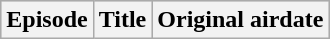<table class="wikitable plainrowheaders">
<tr bgcolor="#CCCCCC">
<th>Episode</th>
<th>Title</th>
<th>Original airdate<br>


















</th>
</tr>
</table>
